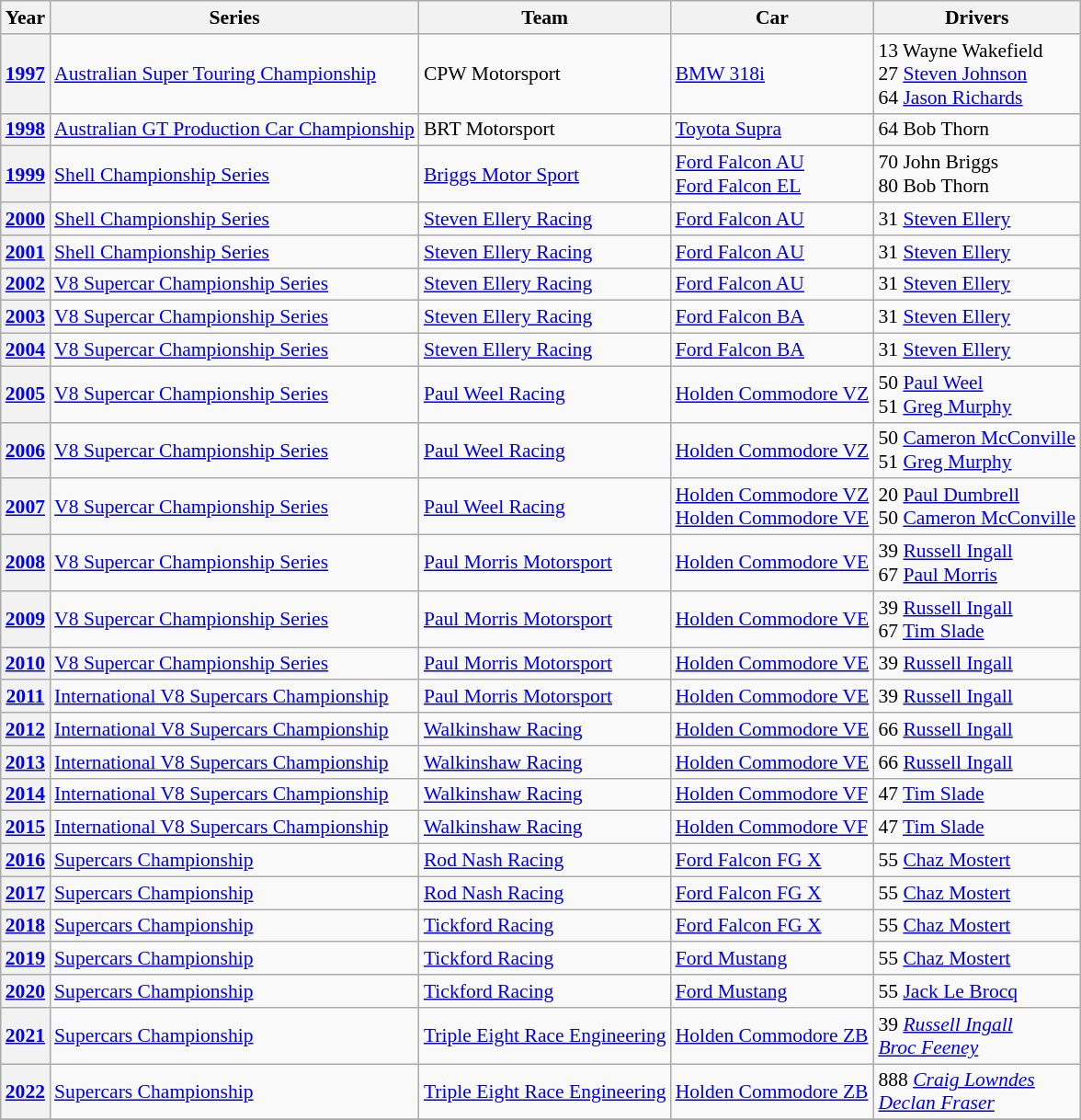<table class="wikitable" style="font-size: 90%">
<tr>
<th>Year</th>
<th>Series</th>
<th>Team</th>
<th>Car</th>
<th>Drivers</th>
</tr>
<tr>
<th><a href='#'>1997</a></th>
<td><a href='#'>Australian Super Touring Championship</a></td>
<td>CPW Motorsport</td>
<td><a href='#'>BMW 318i</a></td>
<td>13 Wayne Wakefield<br>27 <a href='#'>Steven Johnson</a><br>64 <a href='#'>Jason Richards</a></td>
</tr>
<tr>
<th><a href='#'>1998</a></th>
<td><a href='#'>Australian GT Production Car Championship</a></td>
<td>BRT Motorsport</td>
<td><a href='#'>Toyota Supra</a></td>
<td>64 Bob Thorn</td>
</tr>
<tr>
<th><a href='#'>1999</a></th>
<td><a href='#'>Shell Championship Series</a></td>
<td><a href='#'>Briggs Motor Sport</a></td>
<td><a href='#'>Ford Falcon AU</a><br><a href='#'>Ford Falcon EL</a></td>
<td>70 John Briggs<br>80 Bob Thorn</td>
</tr>
<tr>
<th><a href='#'>2000</a></th>
<td><a href='#'>Shell Championship Series</a></td>
<td><a href='#'>Steven Ellery Racing</a></td>
<td><a href='#'>Ford Falcon AU</a></td>
<td>31 <a href='#'>Steven Ellery</a></td>
</tr>
<tr>
<th><a href='#'>2001</a></th>
<td><a href='#'>Shell Championship Series</a></td>
<td><a href='#'>Steven Ellery Racing</a></td>
<td><a href='#'>Ford Falcon AU</a></td>
<td>31 <a href='#'>Steven Ellery</a></td>
</tr>
<tr>
<th><a href='#'>2002</a></th>
<td><a href='#'>V8 Supercar Championship Series</a></td>
<td><a href='#'>Steven Ellery Racing</a></td>
<td><a href='#'>Ford Falcon AU</a></td>
<td>31 <a href='#'>Steven Ellery</a></td>
</tr>
<tr>
<th><a href='#'>2003</a></th>
<td><a href='#'>V8 Supercar Championship Series</a></td>
<td><a href='#'>Steven Ellery Racing</a></td>
<td><a href='#'>Ford Falcon BA</a></td>
<td>31 <a href='#'>Steven Ellery</a></td>
</tr>
<tr>
<th><a href='#'>2004</a></th>
<td><a href='#'>V8 Supercar Championship Series</a></td>
<td><a href='#'>Steven Ellery Racing</a></td>
<td><a href='#'>Ford Falcon BA</a></td>
<td>31 <a href='#'>Steven Ellery</a></td>
</tr>
<tr>
<th><a href='#'>2005</a></th>
<td><a href='#'>V8 Supercar Championship Series</a></td>
<td><a href='#'>Paul Weel Racing</a></td>
<td><a href='#'>Holden Commodore VZ</a></td>
<td>50 <a href='#'>Paul Weel</a><br>51 <a href='#'>Greg Murphy</a></td>
</tr>
<tr>
<th><a href='#'>2006</a></th>
<td><a href='#'>V8 Supercar Championship Series</a></td>
<td><a href='#'>Paul Weel Racing</a></td>
<td><a href='#'>Holden Commodore VZ</a></td>
<td>50 <a href='#'>Cameron McConville</a><br>51 <a href='#'>Greg Murphy</a></td>
</tr>
<tr>
<th><a href='#'>2007</a></th>
<td><a href='#'>V8 Supercar Championship Series</a></td>
<td><a href='#'>Paul Weel Racing</a></td>
<td><a href='#'>Holden Commodore VZ</a><br><a href='#'>Holden Commodore VE</a></td>
<td>20 <a href='#'>Paul Dumbrell</a><br>50 <a href='#'>Cameron McConville</a></td>
</tr>
<tr>
<th><a href='#'>2008</a></th>
<td><a href='#'>V8 Supercar Championship Series</a></td>
<td><a href='#'>Paul Morris Motorsport</a></td>
<td><a href='#'>Holden Commodore VE</a></td>
<td>39 <a href='#'>Russell Ingall</a><br>67 <a href='#'>Paul Morris</a></td>
</tr>
<tr>
<th><a href='#'>2009</a></th>
<td><a href='#'>V8 Supercar Championship Series</a></td>
<td><a href='#'>Paul Morris Motorsport</a></td>
<td><a href='#'>Holden Commodore VE</a></td>
<td>39 <a href='#'>Russell Ingall</a><br>67 <a href='#'>Tim Slade</a></td>
</tr>
<tr>
<th><a href='#'>2010</a></th>
<td><a href='#'>V8 Supercar Championship Series</a></td>
<td><a href='#'>Paul Morris Motorsport</a></td>
<td><a href='#'>Holden Commodore VE</a></td>
<td>39 <a href='#'>Russell Ingall</a></td>
</tr>
<tr>
<th><a href='#'>2011</a></th>
<td><a href='#'>International V8 Supercars Championship</a></td>
<td><a href='#'>Paul Morris Motorsport</a></td>
<td><a href='#'>Holden Commodore VE</a></td>
<td>39 <a href='#'>Russell Ingall</a></td>
</tr>
<tr>
<th><a href='#'>2012</a></th>
<td><a href='#'>International V8 Supercars Championship</a></td>
<td><a href='#'>Walkinshaw Racing</a></td>
<td><a href='#'>Holden Commodore VE</a></td>
<td>66 <a href='#'>Russell Ingall</a></td>
</tr>
<tr>
<th><a href='#'>2013</a></th>
<td><a href='#'>International V8 Supercars Championship</a></td>
<td><a href='#'>Walkinshaw Racing</a></td>
<td><a href='#'>Holden Commodore VE</a></td>
<td>66 <a href='#'>Russell Ingall</a></td>
</tr>
<tr>
<th><a href='#'>2014</a></th>
<td><a href='#'>International V8 Supercars Championship</a></td>
<td><a href='#'>Walkinshaw Racing</a></td>
<td><a href='#'>Holden Commodore VF</a></td>
<td>47 <a href='#'>Tim Slade</a></td>
</tr>
<tr>
<th><a href='#'>2015</a></th>
<td><a href='#'>International V8 Supercars Championship</a></td>
<td><a href='#'>Walkinshaw Racing</a></td>
<td><a href='#'>Holden Commodore VF</a></td>
<td>47 <a href='#'>Tim Slade</a></td>
</tr>
<tr>
<th><a href='#'>2016</a></th>
<td><a href='#'>Supercars Championship</a></td>
<td><a href='#'>Rod Nash Racing</a></td>
<td><a href='#'>Ford Falcon FG X</a></td>
<td>55 <a href='#'>Chaz Mostert</a></td>
</tr>
<tr>
<th><a href='#'>2017</a></th>
<td><a href='#'>Supercars Championship</a></td>
<td><a href='#'>Rod Nash Racing</a></td>
<td><a href='#'>Ford Falcon FG X</a></td>
<td>55 <a href='#'>Chaz Mostert</a></td>
</tr>
<tr>
<th><a href='#'>2018</a></th>
<td><a href='#'>Supercars Championship</a></td>
<td><a href='#'>Tickford Racing</a></td>
<td><a href='#'>Ford Falcon FG X</a></td>
<td>55 <a href='#'>Chaz Mostert</a></td>
</tr>
<tr>
<th><a href='#'>2019</a></th>
<td><a href='#'>Supercars Championship</a></td>
<td><a href='#'>Tickford Racing</a></td>
<td><a href='#'>Ford Mustang</a></td>
<td>55 <a href='#'>Chaz Mostert</a></td>
</tr>
<tr>
<th><a href='#'>2020</a></th>
<td><a href='#'>Supercars Championship</a></td>
<td><a href='#'>Tickford Racing</a></td>
<td><a href='#'>Ford Mustang</a></td>
<td>55 <a href='#'>Jack Le Brocq</a></td>
</tr>
<tr>
<th><a href='#'>2021</a></th>
<td><a href='#'>Supercars Championship</a></td>
<td><a href='#'>Triple Eight Race Engineering</a></td>
<td><a href='#'>Holden Commodore ZB</a></td>
<td>39 <em><a href='#'>Russell Ingall</a></em><br> <em><a href='#'>Broc Feeney</a></em></td>
</tr>
<tr>
<th><a href='#'>2022</a></th>
<td><a href='#'>Supercars Championship</a></td>
<td><a href='#'>Triple Eight Race Engineering</a></td>
<td><a href='#'>Holden Commodore ZB</a></td>
<td>888 <em><a href='#'>Craig Lowndes</a></em><br> <em><a href='#'>Declan Fraser</a></em></td>
</tr>
<tr>
</tr>
</table>
